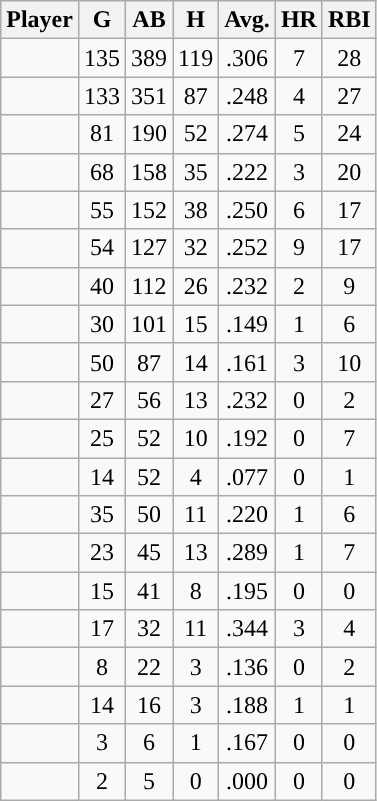<table class="wikitable sortable">
<tr>
<th>Player</th>
<th>G</th>
<th>AB</th>
<th>H</th>
<th>Avg.</th>
<th>HR</th>
<th>RBI</th>
</tr>
<tr align="center">
<td></td>
<td>135</td>
<td>389</td>
<td>119</td>
<td>.306</td>
<td>7</td>
<td>28</td>
</tr>
<tr align="center">
<td></td>
<td>133</td>
<td>351</td>
<td>87</td>
<td>.248</td>
<td>4</td>
<td>27</td>
</tr>
<tr align="center">
<td></td>
<td>81</td>
<td>190</td>
<td>52</td>
<td>.274</td>
<td>5</td>
<td>24</td>
</tr>
<tr align="center">
<td></td>
<td>68</td>
<td>158</td>
<td>35</td>
<td>.222</td>
<td>3</td>
<td>20</td>
</tr>
<tr align="center">
<td></td>
<td>55</td>
<td>152</td>
<td>38</td>
<td>.250</td>
<td>6</td>
<td>17</td>
</tr>
<tr align="center">
<td></td>
<td>54</td>
<td>127</td>
<td>32</td>
<td>.252</td>
<td>9</td>
<td>17</td>
</tr>
<tr align="center">
<td></td>
<td>40</td>
<td>112</td>
<td>26</td>
<td>.232</td>
<td>2</td>
<td>9</td>
</tr>
<tr align="center">
<td></td>
<td>30</td>
<td>101</td>
<td>15</td>
<td>.149</td>
<td>1</td>
<td>6</td>
</tr>
<tr align="center">
<td></td>
<td>50</td>
<td>87</td>
<td>14</td>
<td>.161</td>
<td>3</td>
<td>10</td>
</tr>
<tr align="center">
<td></td>
<td>27</td>
<td>56</td>
<td>13</td>
<td>.232</td>
<td>0</td>
<td>2</td>
</tr>
<tr align="center">
<td></td>
<td>25</td>
<td>52</td>
<td>10</td>
<td>.192</td>
<td>0</td>
<td>7</td>
</tr>
<tr align="center">
<td></td>
<td>14</td>
<td>52</td>
<td>4</td>
<td>.077</td>
<td>0</td>
<td>1</td>
</tr>
<tr align="center">
<td></td>
<td>35</td>
<td>50</td>
<td>11</td>
<td>.220</td>
<td>1</td>
<td>6</td>
</tr>
<tr align="center">
<td></td>
<td>23</td>
<td>45</td>
<td>13</td>
<td>.289</td>
<td>1</td>
<td>7</td>
</tr>
<tr align="center">
<td></td>
<td>15</td>
<td>41</td>
<td>8</td>
<td>.195</td>
<td>0</td>
<td>0</td>
</tr>
<tr align="center">
<td></td>
<td>17</td>
<td>32</td>
<td>11</td>
<td>.344</td>
<td>3</td>
<td>4</td>
</tr>
<tr align="center">
<td></td>
<td>8</td>
<td>22</td>
<td>3</td>
<td>.136</td>
<td>0</td>
<td>2</td>
</tr>
<tr align="center">
<td></td>
<td>14</td>
<td>16</td>
<td>3</td>
<td>.188</td>
<td>1</td>
<td>1</td>
</tr>
<tr align="center">
<td></td>
<td>3</td>
<td>6</td>
<td>1</td>
<td>.167</td>
<td>0</td>
<td>0</td>
</tr>
<tr align="center">
<td></td>
<td>2</td>
<td>5</td>
<td>0</td>
<td>.000</td>
<td>0</td>
<td>0</td>
</tr>
</table>
